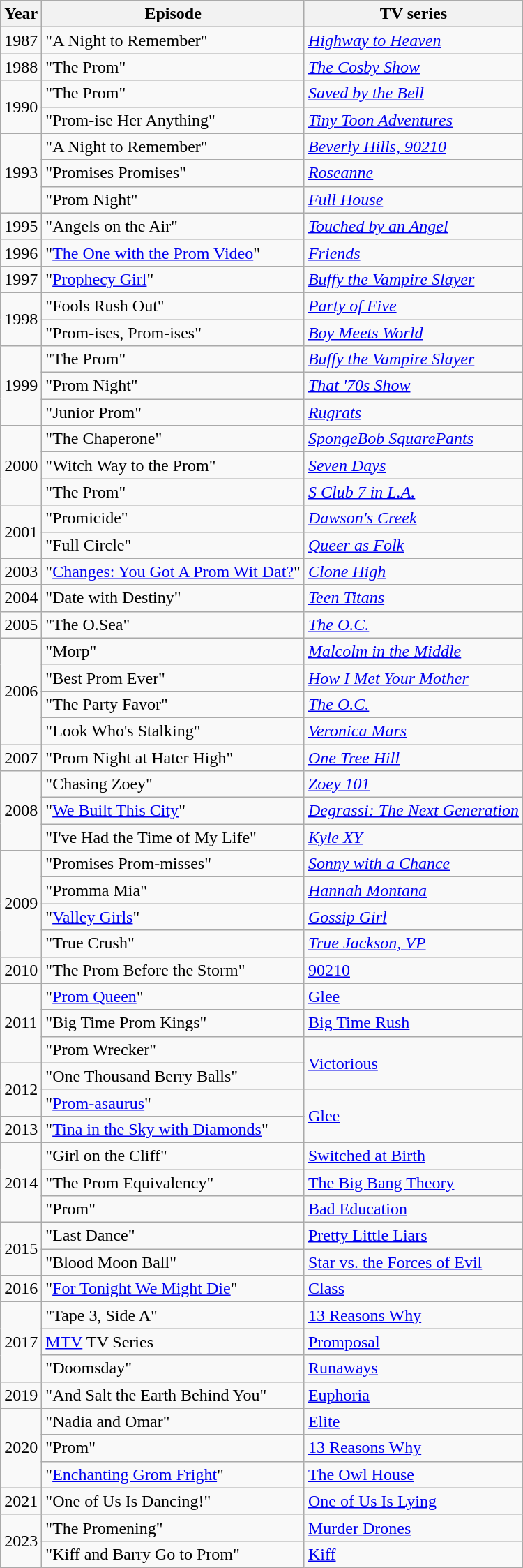<table class="wikitable sortable">
<tr>
<th>Year</th>
<th>Episode</th>
<th>TV series</th>
</tr>
<tr>
<td>1987</td>
<td>"A Night to Remember"</td>
<td><em><a href='#'>Highway to Heaven</a></em></td>
</tr>
<tr>
<td>1988</td>
<td>"The Prom"</td>
<td><em><a href='#'>The Cosby Show</a></em></td>
</tr>
<tr>
<td rowspan="2">1990</td>
<td>"The Prom"</td>
<td><em><a href='#'>Saved by the Bell</a></em></td>
</tr>
<tr>
<td>"Prom-ise Her Anything"</td>
<td><em><a href='#'>Tiny Toon Adventures</a></em></td>
</tr>
<tr>
<td rowspan="3">1993</td>
<td>"A Night to Remember"</td>
<td><em><a href='#'>Beverly Hills, 90210</a></em></td>
</tr>
<tr>
<td>"Promises Promises"</td>
<td><em><a href='#'>Roseanne</a></em></td>
</tr>
<tr>
<td>"Prom Night"</td>
<td><em><a href='#'>Full House</a></em></td>
</tr>
<tr>
<td>1995</td>
<td>"Angels on the Air"</td>
<td><em><a href='#'>Touched by an Angel</a></em></td>
</tr>
<tr>
<td>1996</td>
<td>"<a href='#'>The One with the Prom Video</a>"</td>
<td><em><a href='#'>Friends</a></em></td>
</tr>
<tr>
<td>1997</td>
<td>"<a href='#'>Prophecy Girl</a>"</td>
<td><em><a href='#'>Buffy the Vampire Slayer</a></em></td>
</tr>
<tr>
<td rowspan="2">1998</td>
<td>"Fools Rush Out"</td>
<td><em><a href='#'>Party of Five</a></em></td>
</tr>
<tr>
<td>"Prom-ises, Prom-ises"</td>
<td><em><a href='#'>Boy Meets World</a></em></td>
</tr>
<tr>
<td rowspan="3">1999</td>
<td>"The Prom"</td>
<td><em><a href='#'>Buffy the Vampire Slayer</a></em></td>
</tr>
<tr>
<td>"Prom Night"</td>
<td><em><a href='#'>That '70s Show</a></em></td>
</tr>
<tr>
<td>"Junior Prom"</td>
<td><em><a href='#'>Rugrats</a></em></td>
</tr>
<tr>
<td rowspan="3">2000</td>
<td>"The Chaperone"</td>
<td><em><a href='#'>SpongeBob SquarePants</a></em></td>
</tr>
<tr>
<td>"Witch Way to the Prom"</td>
<td><em><a href='#'>Seven Days</a></em></td>
</tr>
<tr>
<td>"The Prom"</td>
<td><em><a href='#'>S Club 7 in L.A.</a></em></td>
</tr>
<tr>
<td rowspan="2">2001</td>
<td>"Promicide"</td>
<td><em><a href='#'>Dawson's Creek</a></em></td>
</tr>
<tr>
<td>"Full Circle"</td>
<td><em><a href='#'>Queer as Folk</a></em></td>
</tr>
<tr>
<td rowspan="1">2003</td>
<td>"<a href='#'>Changes: You Got A Prom Wit Dat?</a>"</td>
<td><em><a href='#'>Clone High</a></em></td>
</tr>
<tr>
<td>2004</td>
<td>"Date with Destiny"</td>
<td><em><a href='#'>Teen Titans</a></em></td>
</tr>
<tr>
<td>2005</td>
<td>"The O.Sea"</td>
<td><em><a href='#'>The O.C.</a></em></td>
</tr>
<tr>
<td rowspan="4">2006</td>
<td>"Morp"</td>
<td><em><a href='#'>Malcolm in the Middle</a></em></td>
</tr>
<tr>
<td>"Best Prom Ever"</td>
<td><em><a href='#'>How I Met Your Mother</a></em></td>
</tr>
<tr>
<td>"The Party Favor"</td>
<td><em><a href='#'>The O.C.</a></em></td>
</tr>
<tr>
<td>"Look Who's Stalking"</td>
<td><em><a href='#'>Veronica Mars</a></em></td>
</tr>
<tr>
<td>2007</td>
<td>"Prom Night at Hater High"</td>
<td><em><a href='#'>One Tree Hill</a></em></td>
</tr>
<tr>
<td rowspan="3">2008</td>
<td>"Chasing Zoey"</td>
<td><em><a href='#'>Zoey 101</a></em></td>
</tr>
<tr>
<td>"<a href='#'>We Built This City</a>"</td>
<td><em><a href='#'>Degrassi: The Next Generation</a></em></td>
</tr>
<tr>
<td>"I've Had the Time of My Life"</td>
<td><em><a href='#'>Kyle XY</a></em></td>
</tr>
<tr>
<td rowspan="4">2009</td>
<td>"Promises Prom-misses"</td>
<td><em><a href='#'>Sonny with a Chance</a></em></td>
</tr>
<tr>
<td>"Promma Mia"</td>
<td><em><a href='#'>Hannah Montana</a></em></td>
</tr>
<tr>
<td>"<a href='#'>Valley Girls</a>"</td>
<td><em><a href='#'>Gossip Girl</a></em></td>
</tr>
<tr>
<td>"True Crush"</td>
<td><em><a href='#'>True Jackson, VP</a></td>
</tr>
<tr>
<td rowspan="1">2010</td>
<td>"The Prom Before the Storm"</td>
<td></em><a href='#'>90210</a><em></td>
</tr>
<tr>
<td rowspan="3">2011</td>
<td>"<a href='#'>Prom Queen</a>"</td>
<td></em><a href='#'>Glee</a><em></td>
</tr>
<tr>
<td>"Big Time Prom Kings"</td>
<td></em><a href='#'>Big Time Rush</a><em></td>
</tr>
<tr>
<td>"Prom Wrecker"</td>
<td rowspan="2"></em><a href='#'>Victorious</a><em></td>
</tr>
<tr>
<td rowspan="2">2012</td>
<td>"One Thousand Berry Balls"</td>
</tr>
<tr>
<td>"<a href='#'>Prom-asaurus</a>"</td>
<td rowspan="2"></em><a href='#'>Glee</a><em></td>
</tr>
<tr>
<td>2013</td>
<td>"<a href='#'>Tina in the Sky with Diamonds</a>"</td>
</tr>
<tr>
<td rowspan="3">2014</td>
<td>"Girl on the Cliff"</td>
<td></em><a href='#'>Switched at Birth</a><em></td>
</tr>
<tr>
<td>"The Prom Equivalency"</td>
<td></em><a href='#'>The Big Bang Theory</a><em></td>
</tr>
<tr>
<td>"Prom"</td>
<td></em><a href='#'>Bad Education</a><em></td>
</tr>
<tr>
<td rowspan="2">2015</td>
<td>"Last Dance"</td>
<td></em><a href='#'>Pretty Little Liars</a><em></td>
</tr>
<tr>
<td>"Blood Moon Ball"</td>
<td></em><a href='#'>Star vs. the Forces of Evil</a><em></td>
</tr>
<tr>
<td>2016</td>
<td>"<a href='#'>For Tonight We Might Die</a>"</td>
<td></em><a href='#'>Class</a><em></td>
</tr>
<tr>
<td rowspan="3">2017</td>
<td>"Tape 3, Side A"</td>
<td></em><a href='#'>13 Reasons Why</a><em></td>
</tr>
<tr>
<td><a href='#'>MTV</a> TV Series</td>
<td></em><a href='#'>Promposal</a><em></td>
</tr>
<tr>
<td>"Doomsday"</td>
<td></em><a href='#'>Runaways</a><em></td>
</tr>
<tr>
<td>2019</td>
<td>"And Salt the Earth Behind You"</td>
<td></em><a href='#'>Euphoria</a><em></td>
</tr>
<tr>
<td rowspan="3">2020</td>
<td>"Nadia and Omar"</td>
<td></em><a href='#'>Elite</a><em></td>
</tr>
<tr>
<td>"Prom"</td>
<td></em><a href='#'>13 Reasons Why</a><em></td>
</tr>
<tr>
<td>"<a href='#'>Enchanting Grom Fright</a>"</td>
<td></em><a href='#'>The Owl House</a><em></td>
</tr>
<tr>
<td>2021</td>
<td>"One of Us Is Dancing!"</td>
<td></em><a href='#'>One of Us Is Lying</a><em></td>
</tr>
<tr>
<td rowspan="2">2023</td>
<td>"The Promening"</td>
<td></em><a href='#'>Murder Drones</a><em></td>
</tr>
<tr>
<td>"Kiff and Barry Go to Prom"</td>
<td></em><a href='#'>Kiff</a><em></td>
</tr>
</table>
